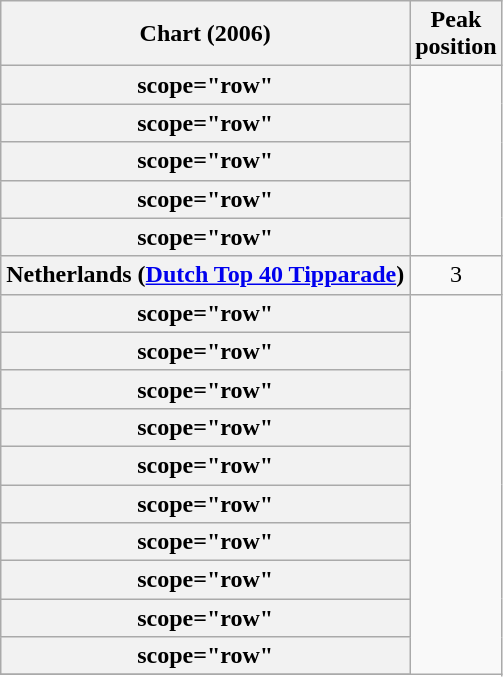<table class="wikitable sortable plainrowheaders" style="text-align:center;">
<tr>
<th scope="col">Chart (2006)</th>
<th scope="col">Peak<br>position</th>
</tr>
<tr>
<th>scope="row" </th>
</tr>
<tr>
<th>scope="row" </th>
</tr>
<tr>
<th>scope="row" </th>
</tr>
<tr>
<th>scope="row" </th>
</tr>
<tr>
<th>scope="row" </th>
</tr>
<tr>
<th scope="row">Netherlands (<a href='#'>Dutch Top 40 Tipparade</a>)</th>
<td>3</td>
</tr>
<tr>
<th>scope="row" </th>
</tr>
<tr>
<th>scope="row" </th>
</tr>
<tr>
<th>scope="row" </th>
</tr>
<tr>
<th>scope="row" </th>
</tr>
<tr>
<th>scope="row" </th>
</tr>
<tr>
<th>scope="row" </th>
</tr>
<tr>
<th>scope="row" </th>
</tr>
<tr>
<th>scope="row" </th>
</tr>
<tr>
<th>scope="row"</th>
</tr>
<tr>
<th>scope="row"</th>
</tr>
<tr>
</tr>
</table>
